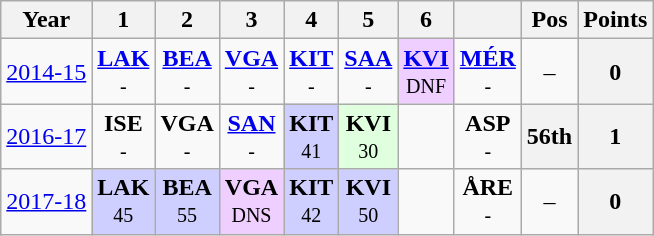<table class="wikitable" style="text-align:center;">
<tr>
<th>Year</th>
<th>1</th>
<th>2</th>
<th>3</th>
<th>4</th>
<th>5</th>
<th>6</th>
<th></th>
<th>Pos</th>
<th>Points</th>
</tr>
<tr>
<td><a href='#'>2014-15</a></td>
<td><strong><a href='#'>LAK</a></strong><br><small>-</small></td>
<td><strong><a href='#'>BEA</a></strong><br><small>-</small></td>
<td><strong><a href='#'>VGA</a></strong><br><small>-</small></td>
<td><strong><a href='#'>KIT</a></strong><br><small>-</small></td>
<td><strong><a href='#'>SAA</a></strong><br><small>-</small></td>
<td style="background:#EFCFFF;"><strong><a href='#'>KVI</a></strong><br><small>DNF</small></td>
<td><strong><a href='#'>MÉR</a></strong><br><small>-</small></td>
<td>–</td>
<th>0</th>
</tr>
<tr>
<td><a href='#'>2016-17</a></td>
<td><strong>ISE</strong><br><small>-</small></td>
<td><strong>VGA</strong><br><small>-</small></td>
<td><strong><a href='#'>SAN</a></strong><br><small>-</small></td>
<td style="background:#CFCFFF;"><strong>KIT</strong><br><small>41</small></td>
<td style="background:#DFFFDF;"><strong>KVI</strong><br><small>30</small></td>
<td></td>
<td><strong>ASP</strong><br><small>-</small></td>
<th>56th</th>
<th>1</th>
</tr>
<tr>
<td><a href='#'>2017-18</a></td>
<td style="background:#CFCFFF;"><strong>LAK</strong><br><small>45</small></td>
<td style="background:#CFCFFF;"><strong>BEA</strong><br><small>55</small></td>
<td style="background:#EFCFFF;"><strong>VGA</strong><br><small>DNS</small></td>
<td style="background:#CFCFFF;"><strong>KIT</strong><br><small>42</small></td>
<td style="background:#CFCFFF;"><strong>KVI</strong><br><small>50</small></td>
<td></td>
<td><strong>ÅRE</strong><br><small>-</small></td>
<td>–</td>
<th>0</th>
</tr>
</table>
